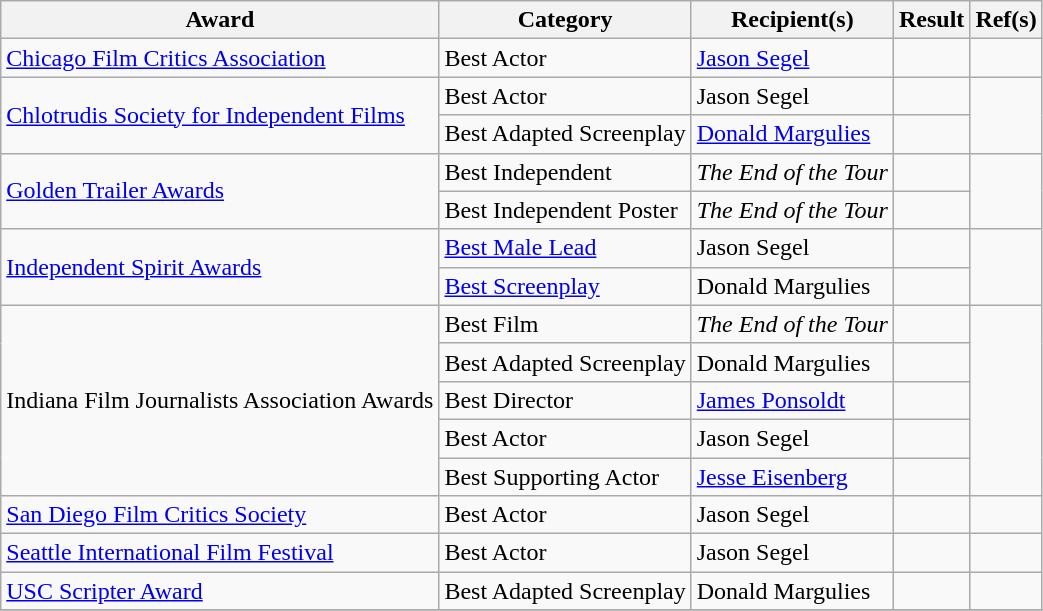<table class="wikitable sortable">
<tr>
<th>Award</th>
<th>Category</th>
<th>Recipient(s)</th>
<th>Result</th>
<th>Ref(s)</th>
</tr>
<tr>
<td><a href='#'>Chicago Film Critics Association</a></td>
<td>Best Actor</td>
<td><a href='#'>Jason Segel</a></td>
<td></td>
<td></td>
</tr>
<tr>
<td rowspan="2"><a href='#'>Chlotrudis Society for Independent Films</a></td>
<td>Best Actor</td>
<td>Jason Segel</td>
<td></td>
<td rowspan="2"></td>
</tr>
<tr>
<td>Best Adapted Screenplay</td>
<td><a href='#'>Donald Margulies</a></td>
<td></td>
</tr>
<tr>
<td rowspan="2"><a href='#'>Golden Trailer Awards</a></td>
<td>Best Independent</td>
<td><em>The End of the Tour</em></td>
<td></td>
<td rowspan="2"></td>
</tr>
<tr>
<td>Best Independent Poster</td>
<td><em>The End of the Tour</em></td>
<td></td>
</tr>
<tr>
<td rowspan="2"><a href='#'>Independent Spirit Awards</a></td>
<td><a href='#'>Best Male Lead</a></td>
<td>Jason Segel</td>
<td></td>
<td rowspan="2"></td>
</tr>
<tr>
<td><a href='#'>Best Screenplay</a></td>
<td>Donald Margulies</td>
<td></td>
</tr>
<tr>
<td rowspan="5">Indiana Film Journalists Association Awards</td>
<td>Best Film</td>
<td><em>The End of the Tour</em></td>
<td></td>
<td rowspan="5"></td>
</tr>
<tr>
<td>Best Adapted Screenplay</td>
<td>Donald Margulies</td>
<td></td>
</tr>
<tr>
<td>Best Director</td>
<td><a href='#'>James Ponsoldt</a></td>
<td></td>
</tr>
<tr>
<td>Best Actor</td>
<td>Jason Segel</td>
<td></td>
</tr>
<tr>
<td>Best Supporting Actor</td>
<td><a href='#'>Jesse Eisenberg</a></td>
<td></td>
</tr>
<tr>
<td><a href='#'>San Diego Film Critics Society</a></td>
<td>Best Actor</td>
<td>Jason Segel</td>
<td></td>
<td></td>
</tr>
<tr>
<td><a href='#'>Seattle International Film Festival</a></td>
<td>Best Actor</td>
<td>Jason Segel</td>
<td></td>
<td></td>
</tr>
<tr>
<td><a href='#'>USC Scripter Award</a></td>
<td>Best Adapted Screenplay</td>
<td>Donald Margulies</td>
<td></td>
<td></td>
</tr>
<tr>
</tr>
</table>
